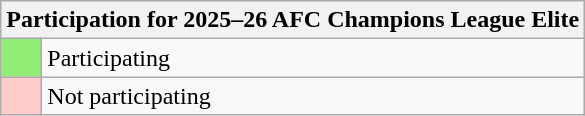<table class="wikitable">
<tr>
<th bgcolor=#f7f8ff colspan=2>Participation for 2025–26 AFC Champions League Elite</th>
</tr>
<tr>
<td bgcolor=#90ee77 width=20></td>
<td>Participating</td>
</tr>
<tr>
<td bgcolor=#ffcccc width=20></td>
<td>Not participating</td>
</tr>
</table>
